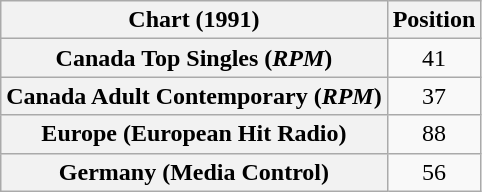<table class="wikitable sortable plainrowheaders" style="text-align:center">
<tr>
<th>Chart (1991)</th>
<th>Position</th>
</tr>
<tr>
<th scope="row">Canada Top Singles (<em>RPM</em>)</th>
<td>41</td>
</tr>
<tr>
<th scope="row">Canada Adult Contemporary (<em>RPM</em>)</th>
<td>37</td>
</tr>
<tr>
<th scope="row">Europe (European Hit Radio)</th>
<td>88</td>
</tr>
<tr>
<th scope="row">Germany (Media Control)</th>
<td>56</td>
</tr>
</table>
